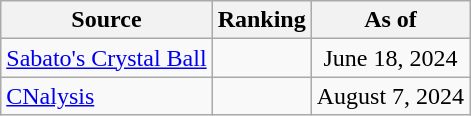<table class="wikitable" style="text-align:center">
<tr>
<th>Source</th>
<th>Ranking</th>
<th>As of</th>
</tr>
<tr>
<td align=left><a href='#'>Sabato's Crystal Ball</a></td>
<td></td>
<td>June 18, 2024</td>
</tr>
<tr>
<td align=left><a href='#'>CNalysis</a></td>
<td></td>
<td>August 7, 2024</td>
</tr>
</table>
